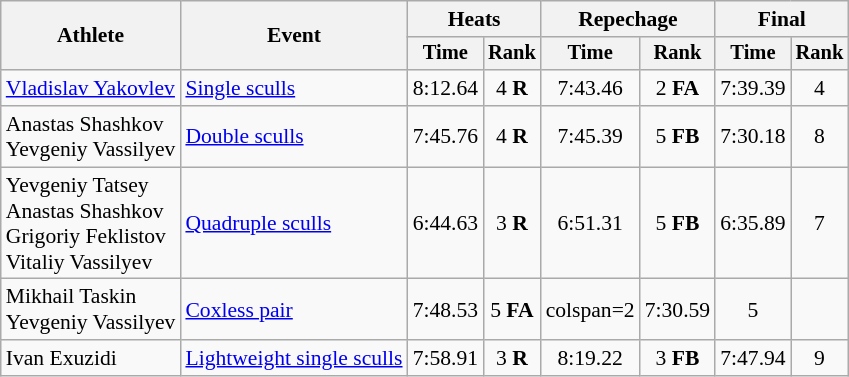<table class=wikitable style=font-size:90%;text-align:center>
<tr>
<th rowspan=2>Athlete</th>
<th rowspan=2>Event</th>
<th colspan=2>Heats</th>
<th colspan=2>Repechage</th>
<th colspan=2>Final</th>
</tr>
<tr style="font-size:95%">
<th>Time</th>
<th>Rank</th>
<th>Time</th>
<th>Rank</th>
<th>Time</th>
<th>Rank</th>
</tr>
<tr>
<td align=left><a href='#'>Vladislav Yakovlev</a></td>
<td align=left><a href='#'>Single sculls</a></td>
<td>8:12.64</td>
<td>4 <strong>R</strong></td>
<td>7:43.46</td>
<td>2 <strong>FA</strong></td>
<td>7:39.39</td>
<td>4</td>
</tr>
<tr>
<td align=left>Anastas Shashkov<br>Yevgeniy Vassilyev</td>
<td align=left><a href='#'>Double sculls</a></td>
<td>7:45.76</td>
<td>4 <strong>R</strong></td>
<td>7:45.39</td>
<td>5 <strong>FB</strong></td>
<td>7:30.18</td>
<td>8</td>
</tr>
<tr>
<td align=left>Yevgeniy Tatsey<br>Anastas Shashkov<br>Grigoriy Feklistov<br>Vitaliy Vassilyev</td>
<td align=left><a href='#'>Quadruple sculls</a></td>
<td>6:44.63</td>
<td>3 <strong>R</strong></td>
<td>6:51.31</td>
<td>5 <strong>FB</strong></td>
<td>6:35.89</td>
<td>7</td>
</tr>
<tr>
<td align=left>Mikhail Taskin<br>Yevgeniy Vassilyev</td>
<td align=left><a href='#'>Coxless pair</a></td>
<td>7:48.53</td>
<td>5 <strong>FA</strong></td>
<td>colspan=2 </td>
<td>7:30.59</td>
<td>5</td>
</tr>
<tr>
<td align=left>Ivan Exuzidi</td>
<td align=left><a href='#'>Lightweight single sculls</a></td>
<td>7:58.91</td>
<td>3 <strong>R</strong></td>
<td>8:19.22</td>
<td>3 <strong>FB</strong></td>
<td>7:47.94</td>
<td>9</td>
</tr>
</table>
